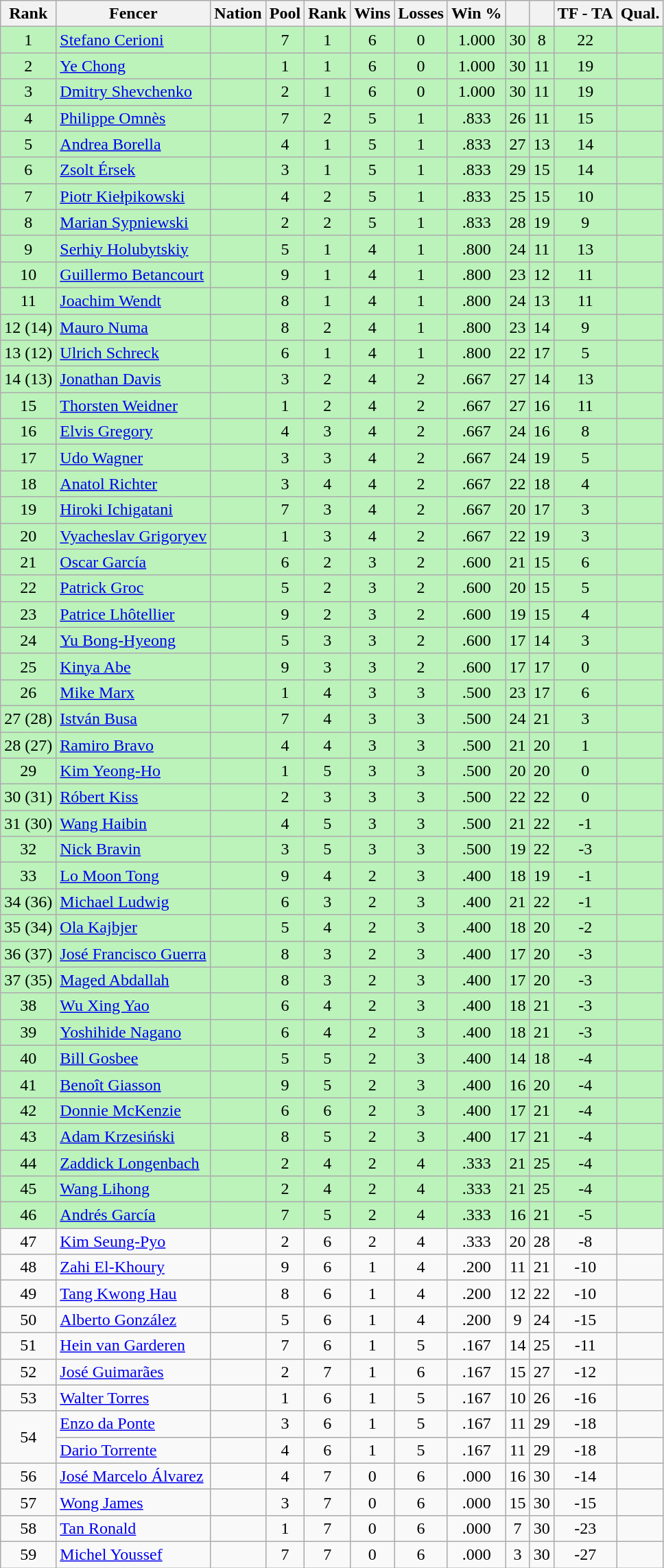<table class="wikitable sortable" style="text-align: center;">
<tr>
<th>Rank</th>
<th>Fencer</th>
<th>Nation</th>
<th>Pool</th>
<th>Rank</th>
<th>Wins</th>
<th>Losses</th>
<th>Win %</th>
<th></th>
<th></th>
<th>TF - TA</th>
<th>Qual.</th>
</tr>
<tr bgcolor=bbf3bb>
<td>1</td>
<td align=left><a href='#'>Stefano Cerioni</a></td>
<td align=left></td>
<td>7</td>
<td>1</td>
<td>6</td>
<td>0</td>
<td>1.000</td>
<td>30</td>
<td>8</td>
<td>22</td>
<td></td>
</tr>
<tr bgcolor=bbf3bb>
<td>2</td>
<td align=left><a href='#'>Ye Chong</a></td>
<td align=left></td>
<td>1</td>
<td>1</td>
<td>6</td>
<td>0</td>
<td>1.000</td>
<td>30</td>
<td>11</td>
<td>19</td>
<td></td>
</tr>
<tr bgcolor=bbf3bb>
<td>3</td>
<td align=left><a href='#'>Dmitry Shevchenko</a></td>
<td align=left></td>
<td>2</td>
<td>1</td>
<td>6</td>
<td>0</td>
<td>1.000</td>
<td>30</td>
<td>11</td>
<td>19</td>
<td></td>
</tr>
<tr bgcolor=bbf3bb>
<td>4</td>
<td align=left><a href='#'>Philippe Omnès</a></td>
<td align=left></td>
<td>7</td>
<td>2</td>
<td>5</td>
<td>1</td>
<td>.833</td>
<td>26</td>
<td>11</td>
<td>15</td>
<td></td>
</tr>
<tr bgcolor=bbf3bb>
<td>5</td>
<td align=left><a href='#'>Andrea Borella</a></td>
<td align=left></td>
<td>4</td>
<td>1</td>
<td>5</td>
<td>1</td>
<td>.833</td>
<td>27</td>
<td>13</td>
<td>14</td>
<td></td>
</tr>
<tr bgcolor=bbf3bb>
<td>6</td>
<td align=left><a href='#'>Zsolt Érsek</a></td>
<td align=left></td>
<td>3</td>
<td>1</td>
<td>5</td>
<td>1</td>
<td>.833</td>
<td>29</td>
<td>15</td>
<td>14</td>
<td></td>
</tr>
<tr bgcolor=bbf3bb>
<td>7</td>
<td align=left><a href='#'>Piotr Kiełpikowski</a></td>
<td align=left></td>
<td>4</td>
<td>2</td>
<td>5</td>
<td>1</td>
<td>.833</td>
<td>25</td>
<td>15</td>
<td>10</td>
<td></td>
</tr>
<tr bgcolor=bbf3bb>
<td>8</td>
<td align=left><a href='#'>Marian Sypniewski</a></td>
<td align=left></td>
<td>2</td>
<td>2</td>
<td>5</td>
<td>1</td>
<td>.833</td>
<td>28</td>
<td>19</td>
<td>9</td>
<td></td>
</tr>
<tr bgcolor=bbf3bb>
<td>9</td>
<td align=left><a href='#'>Serhiy Holubytskiy</a></td>
<td align=left></td>
<td>5</td>
<td>1</td>
<td>4</td>
<td>1</td>
<td>.800</td>
<td>24</td>
<td>11</td>
<td>13</td>
<td></td>
</tr>
<tr bgcolor=bbf3bb>
<td>10</td>
<td align=left><a href='#'>Guillermo Betancourt</a></td>
<td align=left></td>
<td>9</td>
<td>1</td>
<td>4</td>
<td>1</td>
<td>.800</td>
<td>23</td>
<td>12</td>
<td>11</td>
<td></td>
</tr>
<tr bgcolor=bbf3bb>
<td>11</td>
<td align=left><a href='#'>Joachim Wendt</a></td>
<td align=left></td>
<td>8</td>
<td>1</td>
<td>4</td>
<td>1</td>
<td>.800</td>
<td>24</td>
<td>13</td>
<td>11</td>
<td></td>
</tr>
<tr bgcolor=bbf3bb>
<td>12 (14)</td>
<td align=left><a href='#'>Mauro Numa</a></td>
<td align=left></td>
<td>8</td>
<td>2</td>
<td>4</td>
<td>1</td>
<td>.800</td>
<td>23</td>
<td>14</td>
<td>9</td>
<td></td>
</tr>
<tr bgcolor=bbf3bb>
<td>13 (12)</td>
<td align=left><a href='#'>Ulrich Schreck</a></td>
<td align=left></td>
<td>6</td>
<td>1</td>
<td>4</td>
<td>1</td>
<td>.800</td>
<td>22</td>
<td>17</td>
<td>5</td>
<td></td>
</tr>
<tr bgcolor=bbf3bb>
<td>14 (13)</td>
<td align=left><a href='#'>Jonathan Davis</a></td>
<td align=left></td>
<td>3</td>
<td>2</td>
<td>4</td>
<td>2</td>
<td>.667</td>
<td>27</td>
<td>14</td>
<td>13</td>
<td></td>
</tr>
<tr bgcolor=bbf3bb>
<td>15</td>
<td align=left><a href='#'>Thorsten Weidner</a></td>
<td align=left></td>
<td>1</td>
<td>2</td>
<td>4</td>
<td>2</td>
<td>.667</td>
<td>27</td>
<td>16</td>
<td>11</td>
<td></td>
</tr>
<tr bgcolor=bbf3bb>
<td>16</td>
<td align=left><a href='#'>Elvis Gregory</a></td>
<td align=left></td>
<td>4</td>
<td>3</td>
<td>4</td>
<td>2</td>
<td>.667</td>
<td>24</td>
<td>16</td>
<td>8</td>
<td></td>
</tr>
<tr bgcolor=bbf3bb>
<td>17</td>
<td align=left><a href='#'>Udo Wagner</a></td>
<td align=left></td>
<td>3</td>
<td>3</td>
<td>4</td>
<td>2</td>
<td>.667</td>
<td>24</td>
<td>19</td>
<td>5</td>
<td></td>
</tr>
<tr bgcolor=bbf3bb>
<td>18</td>
<td align=left><a href='#'>Anatol Richter</a></td>
<td align=left></td>
<td>3</td>
<td>4</td>
<td>4</td>
<td>2</td>
<td>.667</td>
<td>22</td>
<td>18</td>
<td>4</td>
<td></td>
</tr>
<tr bgcolor=bbf3bb>
<td>19</td>
<td align=left><a href='#'>Hiroki Ichigatani</a></td>
<td align=left></td>
<td>7</td>
<td>3</td>
<td>4</td>
<td>2</td>
<td>.667</td>
<td>20</td>
<td>17</td>
<td>3</td>
<td></td>
</tr>
<tr bgcolor=bbf3bb>
<td>20</td>
<td align=left><a href='#'>Vyacheslav Grigoryev</a></td>
<td align=left></td>
<td>1</td>
<td>3</td>
<td>4</td>
<td>2</td>
<td>.667</td>
<td>22</td>
<td>19</td>
<td>3</td>
<td></td>
</tr>
<tr bgcolor=bbf3bb>
<td>21</td>
<td align=left><a href='#'>Oscar García</a></td>
<td align=left></td>
<td>6</td>
<td>2</td>
<td>3</td>
<td>2</td>
<td>.600</td>
<td>21</td>
<td>15</td>
<td>6</td>
<td></td>
</tr>
<tr bgcolor=bbf3bb>
<td>22</td>
<td align=left><a href='#'>Patrick Groc</a></td>
<td align=left></td>
<td>5</td>
<td>2</td>
<td>3</td>
<td>2</td>
<td>.600</td>
<td>20</td>
<td>15</td>
<td>5</td>
<td></td>
</tr>
<tr bgcolor=bbf3bb>
<td>23</td>
<td align=left><a href='#'>Patrice Lhôtellier</a></td>
<td align=left></td>
<td>9</td>
<td>2</td>
<td>3</td>
<td>2</td>
<td>.600</td>
<td>19</td>
<td>15</td>
<td>4</td>
<td></td>
</tr>
<tr bgcolor=bbf3bb>
<td>24</td>
<td align=left><a href='#'>Yu Bong-Hyeong</a></td>
<td align=left></td>
<td>5</td>
<td>3</td>
<td>3</td>
<td>2</td>
<td>.600</td>
<td>17</td>
<td>14</td>
<td>3</td>
<td></td>
</tr>
<tr bgcolor=bbf3bb>
<td>25</td>
<td align=left><a href='#'>Kinya Abe</a></td>
<td align=left></td>
<td>9</td>
<td>3</td>
<td>3</td>
<td>2</td>
<td>.600</td>
<td>17</td>
<td>17</td>
<td>0</td>
<td></td>
</tr>
<tr bgcolor=bbf3bb>
<td>26</td>
<td align=left><a href='#'>Mike Marx</a></td>
<td align=left></td>
<td>1</td>
<td>4</td>
<td>3</td>
<td>3</td>
<td>.500</td>
<td>23</td>
<td>17</td>
<td>6</td>
<td></td>
</tr>
<tr bgcolor=bbf3bb>
<td>27 (28)</td>
<td align=left><a href='#'>István Busa</a></td>
<td align=left></td>
<td>7</td>
<td>4</td>
<td>3</td>
<td>3</td>
<td>.500</td>
<td>24</td>
<td>21</td>
<td>3</td>
<td></td>
</tr>
<tr bgcolor=bbf3bb>
<td>28 (27)</td>
<td align=left><a href='#'>Ramiro Bravo</a></td>
<td align=left></td>
<td>4</td>
<td>4</td>
<td>3</td>
<td>3</td>
<td>.500</td>
<td>21</td>
<td>20</td>
<td>1</td>
<td></td>
</tr>
<tr bgcolor=bbf3bb>
<td>29</td>
<td align=left><a href='#'>Kim Yeong-Ho</a></td>
<td align=left></td>
<td>1</td>
<td>5</td>
<td>3</td>
<td>3</td>
<td>.500</td>
<td>20</td>
<td>20</td>
<td>0</td>
<td></td>
</tr>
<tr bgcolor=bbf3bb>
<td>30 (31)</td>
<td align=left><a href='#'>Róbert Kiss</a></td>
<td align=left></td>
<td>2</td>
<td>3</td>
<td>3</td>
<td>3</td>
<td>.500</td>
<td>22</td>
<td>22</td>
<td>0</td>
<td></td>
</tr>
<tr bgcolor=bbf3bb>
<td>31 (30)</td>
<td align=left><a href='#'>Wang Haibin</a></td>
<td align=left></td>
<td>4</td>
<td>5</td>
<td>3</td>
<td>3</td>
<td>.500</td>
<td>21</td>
<td>22</td>
<td>-1</td>
<td></td>
</tr>
<tr bgcolor=bbf3bb>
<td>32</td>
<td align=left><a href='#'>Nick Bravin</a></td>
<td align=left></td>
<td>3</td>
<td>5</td>
<td>3</td>
<td>3</td>
<td>.500</td>
<td>19</td>
<td>22</td>
<td>-3</td>
<td></td>
</tr>
<tr bgcolor=bbf3bb>
<td>33</td>
<td align=left><a href='#'>Lo Moon Tong</a></td>
<td align=left></td>
<td>9</td>
<td>4</td>
<td>2</td>
<td>3</td>
<td>.400</td>
<td>18</td>
<td>19</td>
<td>-1</td>
<td></td>
</tr>
<tr bgcolor=bbf3bb>
<td>34 (36)</td>
<td align=left><a href='#'>Michael Ludwig</a></td>
<td align=left></td>
<td>6</td>
<td>3</td>
<td>2</td>
<td>3</td>
<td>.400</td>
<td>21</td>
<td>22</td>
<td>-1</td>
<td></td>
</tr>
<tr bgcolor=bbf3bb>
<td>35 (34)</td>
<td align=left><a href='#'>Ola Kajbjer</a></td>
<td align=left></td>
<td>5</td>
<td>4</td>
<td>2</td>
<td>3</td>
<td>.400</td>
<td>18</td>
<td>20</td>
<td>-2</td>
<td></td>
</tr>
<tr bgcolor=bbf3bb>
<td>36 (37)</td>
<td align=left><a href='#'>José Francisco Guerra</a></td>
<td align=left></td>
<td>8</td>
<td>3</td>
<td>2</td>
<td>3</td>
<td>.400</td>
<td>17</td>
<td>20</td>
<td>-3</td>
<td></td>
</tr>
<tr bgcolor=bbf3bb>
<td>37 (35)</td>
<td align=left><a href='#'>Maged Abdallah</a></td>
<td align=left></td>
<td>8</td>
<td>3</td>
<td>2</td>
<td>3</td>
<td>.400</td>
<td>17</td>
<td>20</td>
<td>-3</td>
<td></td>
</tr>
<tr bgcolor=bbf3bb>
<td>38</td>
<td align=left><a href='#'>Wu Xing Yao</a></td>
<td align=left></td>
<td>6</td>
<td>4</td>
<td>2</td>
<td>3</td>
<td>.400</td>
<td>18</td>
<td>21</td>
<td>-3</td>
<td></td>
</tr>
<tr bgcolor=bbf3bb>
<td>39</td>
<td align=left><a href='#'>Yoshihide Nagano</a></td>
<td align=left></td>
<td>6</td>
<td>4</td>
<td>2</td>
<td>3</td>
<td>.400</td>
<td>18</td>
<td>21</td>
<td>-3</td>
<td></td>
</tr>
<tr bgcolor=bbf3bb>
<td>40</td>
<td align=left><a href='#'>Bill Gosbee</a></td>
<td align=left></td>
<td>5</td>
<td>5</td>
<td>2</td>
<td>3</td>
<td>.400</td>
<td>14</td>
<td>18</td>
<td>-4</td>
<td></td>
</tr>
<tr bgcolor=bbf3bb>
<td>41</td>
<td align=left><a href='#'>Benoît Giasson</a></td>
<td align=left></td>
<td>9</td>
<td>5</td>
<td>2</td>
<td>3</td>
<td>.400</td>
<td>16</td>
<td>20</td>
<td>-4</td>
<td></td>
</tr>
<tr bgcolor=bbf3bb>
<td>42</td>
<td align=left><a href='#'>Donnie McKenzie</a></td>
<td align=left></td>
<td>6</td>
<td>6</td>
<td>2</td>
<td>3</td>
<td>.400</td>
<td>17</td>
<td>21</td>
<td>-4</td>
<td></td>
</tr>
<tr bgcolor=bbf3bb>
<td>43</td>
<td align=left><a href='#'>Adam Krzesiński</a></td>
<td align=left></td>
<td>8</td>
<td>5</td>
<td>2</td>
<td>3</td>
<td>.400</td>
<td>17</td>
<td>21</td>
<td>-4</td>
<td></td>
</tr>
<tr bgcolor=bbf3bb>
<td>44</td>
<td align=left><a href='#'>Zaddick Longenbach</a></td>
<td align=left></td>
<td>2</td>
<td>4</td>
<td>2</td>
<td>4</td>
<td>.333</td>
<td>21</td>
<td>25</td>
<td>-4</td>
<td></td>
</tr>
<tr bgcolor=bbf3bb>
<td>45</td>
<td align=left><a href='#'>Wang Lihong</a></td>
<td align=left></td>
<td>2</td>
<td>4</td>
<td>2</td>
<td>4</td>
<td>.333</td>
<td>21</td>
<td>25</td>
<td>-4</td>
<td></td>
</tr>
<tr bgcolor=bbf3bb>
<td>46</td>
<td align=left><a href='#'>Andrés García</a></td>
<td align=left></td>
<td>7</td>
<td>5</td>
<td>2</td>
<td>4</td>
<td>.333</td>
<td>16</td>
<td>21</td>
<td>-5</td>
<td></td>
</tr>
<tr>
<td>47</td>
<td align=left><a href='#'>Kim Seung-Pyo</a></td>
<td align=left></td>
<td>2</td>
<td>6</td>
<td>2</td>
<td>4</td>
<td>.333</td>
<td>20</td>
<td>28</td>
<td>-8</td>
<td></td>
</tr>
<tr>
<td>48</td>
<td align=left><a href='#'>Zahi El-Khoury</a></td>
<td align=left></td>
<td>9</td>
<td>6</td>
<td>1</td>
<td>4</td>
<td>.200</td>
<td>11</td>
<td>21</td>
<td>-10</td>
<td></td>
</tr>
<tr>
<td>49</td>
<td align=left><a href='#'>Tang Kwong Hau</a></td>
<td align=left></td>
<td>8</td>
<td>6</td>
<td>1</td>
<td>4</td>
<td>.200</td>
<td>12</td>
<td>22</td>
<td>-10</td>
<td></td>
</tr>
<tr>
<td>50</td>
<td align=left><a href='#'>Alberto González</a></td>
<td align=left></td>
<td>5</td>
<td>6</td>
<td>1</td>
<td>4</td>
<td>.200</td>
<td>9</td>
<td>24</td>
<td>-15</td>
<td></td>
</tr>
<tr>
<td>51</td>
<td align=left><a href='#'>Hein van Garderen</a></td>
<td align=left></td>
<td>7</td>
<td>6</td>
<td>1</td>
<td>5</td>
<td>.167</td>
<td>14</td>
<td>25</td>
<td>-11</td>
<td></td>
</tr>
<tr>
<td>52</td>
<td align=left><a href='#'>José Guimarães</a></td>
<td align=left></td>
<td>2</td>
<td>7</td>
<td>1</td>
<td>6</td>
<td>.167</td>
<td>15</td>
<td>27</td>
<td>-12</td>
<td></td>
</tr>
<tr>
<td>53</td>
<td align=left><a href='#'>Walter Torres</a></td>
<td align=left></td>
<td>1</td>
<td>6</td>
<td>1</td>
<td>5</td>
<td>.167</td>
<td>10</td>
<td>26</td>
<td>-16</td>
<td></td>
</tr>
<tr>
<td rowspan=2>54</td>
<td align=left><a href='#'>Enzo da Ponte</a></td>
<td align=left></td>
<td>3</td>
<td>6</td>
<td>1</td>
<td>5</td>
<td>.167</td>
<td>11</td>
<td>29</td>
<td>-18</td>
<td></td>
</tr>
<tr>
<td align=left><a href='#'>Dario Torrente</a></td>
<td align=left></td>
<td>4</td>
<td>6</td>
<td>1</td>
<td>5</td>
<td>.167</td>
<td>11</td>
<td>29</td>
<td>-18</td>
<td></td>
</tr>
<tr>
<td>56</td>
<td align=left><a href='#'>José Marcelo Álvarez</a></td>
<td align=left></td>
<td>4</td>
<td>7</td>
<td>0</td>
<td>6</td>
<td>.000</td>
<td>16</td>
<td>30</td>
<td>-14</td>
<td></td>
</tr>
<tr>
<td>57</td>
<td align=left><a href='#'>Wong James</a></td>
<td align=left></td>
<td>3</td>
<td>7</td>
<td>0</td>
<td>6</td>
<td>.000</td>
<td>15</td>
<td>30</td>
<td>-15</td>
<td></td>
</tr>
<tr>
<td>58</td>
<td align=left><a href='#'>Tan Ronald</a></td>
<td align=left></td>
<td>1</td>
<td>7</td>
<td>0</td>
<td>6</td>
<td>.000</td>
<td>7</td>
<td>30</td>
<td>-23</td>
<td></td>
</tr>
<tr>
<td>59</td>
<td align=left><a href='#'>Michel Youssef</a></td>
<td align=left></td>
<td>7</td>
<td>7</td>
<td>0</td>
<td>6</td>
<td>.000</td>
<td>3</td>
<td>30</td>
<td>-27</td>
<td></td>
</tr>
</table>
